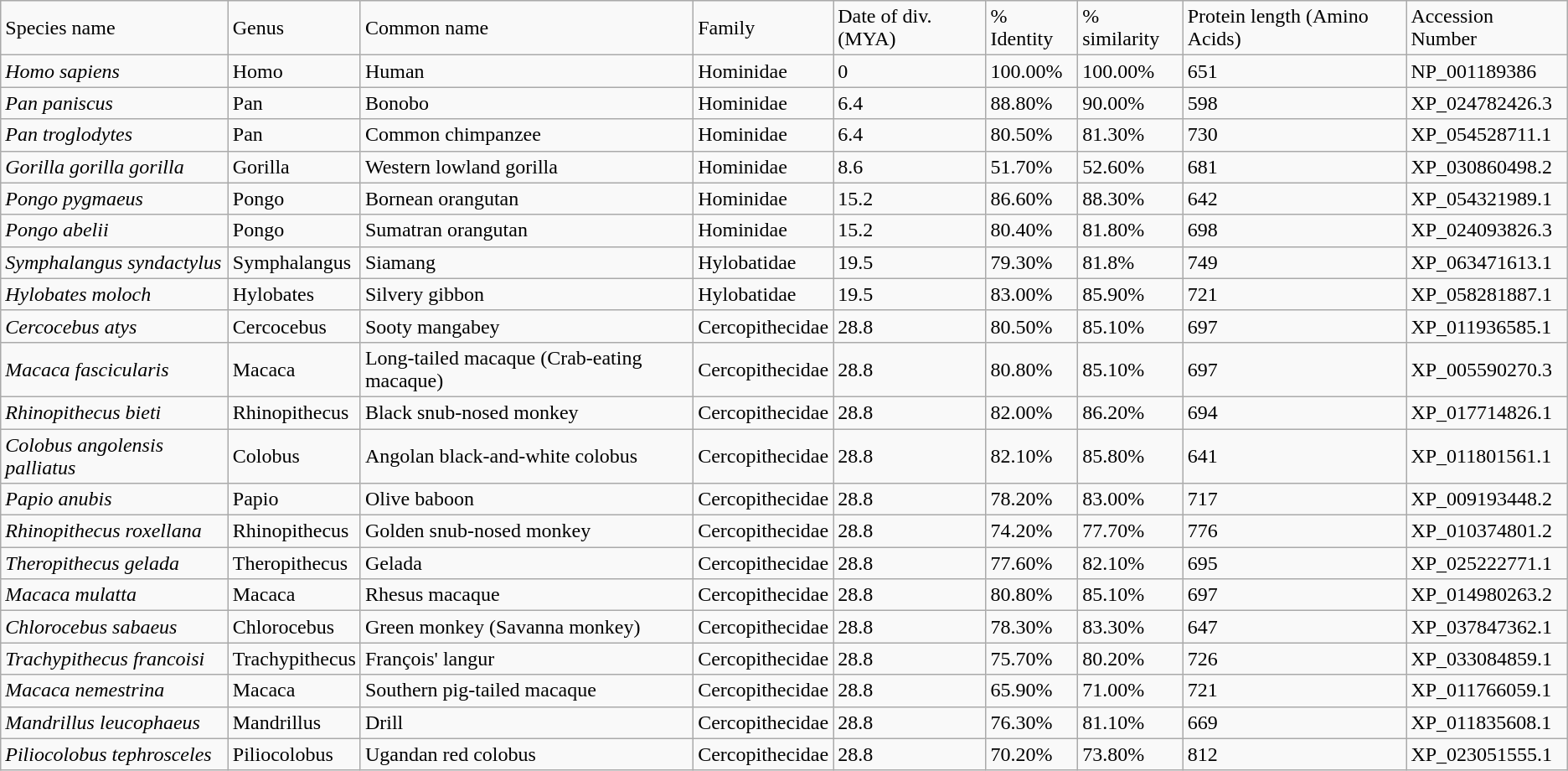<table class="wikitable">
<tr>
<td>Species name</td>
<td>Genus</td>
<td>Common name</td>
<td>Family</td>
<td>Date of div. (MYA)</td>
<td>% Identity</td>
<td>% similarity</td>
<td>Protein length (Amino Acids)</td>
<td>Accession Number</td>
</tr>
<tr>
<td><em>Homo sapiens</em></td>
<td>Homo</td>
<td>Human</td>
<td>Hominidae</td>
<td>0</td>
<td>100.00%</td>
<td>100.00%</td>
<td>651</td>
<td>NP_001189386</td>
</tr>
<tr>
<td><em>Pan paniscus</em></td>
<td>Pan</td>
<td>Bonobo</td>
<td>Hominidae</td>
<td>6.4</td>
<td>88.80%</td>
<td>90.00%</td>
<td>598</td>
<td>XP_024782426.3</td>
</tr>
<tr>
<td><em>Pan troglodytes</em></td>
<td>Pan</td>
<td>Common chimpanzee</td>
<td>Hominidae</td>
<td>6.4</td>
<td>80.50%</td>
<td>81.30%</td>
<td>730</td>
<td>XP_054528711.1</td>
</tr>
<tr>
<td><em>Gorilla gorilla gorilla</em></td>
<td>Gorilla</td>
<td>Western lowland gorilla</td>
<td>Hominidae</td>
<td>8.6</td>
<td>51.70%</td>
<td>52.60%</td>
<td>681</td>
<td>XP_030860498.2</td>
</tr>
<tr>
<td><em>Pongo pygmaeus</em></td>
<td>Pongo</td>
<td>Bornean orangutan</td>
<td>Hominidae</td>
<td>15.2</td>
<td>86.60%</td>
<td>88.30%</td>
<td>642</td>
<td>XP_054321989.1</td>
</tr>
<tr>
<td><em>Pongo abelii</em></td>
<td>Pongo</td>
<td>Sumatran orangutan</td>
<td>Hominidae</td>
<td>15.2</td>
<td>80.40%</td>
<td>81.80%</td>
<td>698</td>
<td>XP_024093826.3</td>
</tr>
<tr>
<td><em>Symphalangus syndactylus</em></td>
<td>Symphalangus</td>
<td>Siamang</td>
<td>Hylobatidae</td>
<td>19.5</td>
<td>79.30%</td>
<td>81.8%</td>
<td>749</td>
<td>XP_063471613.1</td>
</tr>
<tr>
<td><em>Hylobates moloch</em></td>
<td>Hylobates</td>
<td>Silvery gibbon</td>
<td>Hylobatidae</td>
<td>19.5</td>
<td>83.00%</td>
<td>85.90%</td>
<td>721</td>
<td>XP_058281887.1</td>
</tr>
<tr>
<td><em>Cercocebus atys</em></td>
<td>Cercocebus</td>
<td>Sooty mangabey</td>
<td>Cercopithecidae</td>
<td>28.8</td>
<td>80.50%</td>
<td>85.10%</td>
<td>697</td>
<td>XP_011936585.1</td>
</tr>
<tr>
<td><em>Macaca fascicularis</em></td>
<td>Macaca</td>
<td>Long-tailed macaque (Crab-eating macaque)</td>
<td>Cercopithecidae</td>
<td>28.8</td>
<td>80.80%</td>
<td>85.10%</td>
<td>697</td>
<td>XP_005590270.3</td>
</tr>
<tr>
<td><em>Rhinopithecus bieti</em></td>
<td>Rhinopithecus</td>
<td>Black snub-nosed monkey</td>
<td>Cercopithecidae</td>
<td>28.8</td>
<td>82.00%</td>
<td>86.20%</td>
<td>694</td>
<td>XP_017714826.1</td>
</tr>
<tr>
<td><em>Colobus angolensis palliatus</em></td>
<td>Colobus</td>
<td>Angolan black-and-white colobus</td>
<td>Cercopithecidae</td>
<td>28.8</td>
<td>82.10%</td>
<td>85.80%</td>
<td>641</td>
<td>XP_011801561.1</td>
</tr>
<tr>
<td><em>Papio anubis</em></td>
<td>Papio</td>
<td>Olive baboon</td>
<td>Cercopithecidae</td>
<td>28.8</td>
<td>78.20%</td>
<td>83.00%</td>
<td>717</td>
<td>XP_009193448.2</td>
</tr>
<tr>
<td><em>Rhinopithecus roxellana</em></td>
<td>Rhinopithecus</td>
<td>Golden snub-nosed monkey</td>
<td>Cercopithecidae</td>
<td>28.8</td>
<td>74.20%</td>
<td>77.70%</td>
<td>776</td>
<td>XP_010374801.2</td>
</tr>
<tr>
<td><em>Theropithecus gelada</em></td>
<td>Theropithecus</td>
<td>Gelada</td>
<td>Cercopithecidae</td>
<td>28.8</td>
<td>77.60%</td>
<td>82.10%</td>
<td>695</td>
<td>XP_025222771.1</td>
</tr>
<tr>
<td><em>Macaca mulatta</em></td>
<td>Macaca</td>
<td>Rhesus macaque</td>
<td>Cercopithecidae</td>
<td>28.8</td>
<td>80.80%</td>
<td>85.10%</td>
<td>697</td>
<td>XP_014980263.2</td>
</tr>
<tr>
<td><em>Chlorocebus sabaeus</em></td>
<td>Chlorocebus</td>
<td>Green monkey (Savanna monkey)</td>
<td>Cercopithecidae</td>
<td>28.8</td>
<td>78.30%</td>
<td>83.30%</td>
<td>647</td>
<td>XP_037847362.1</td>
</tr>
<tr>
<td><em>Trachypithecus francoisi</em></td>
<td>Trachypithecus</td>
<td>François' langur</td>
<td>Cercopithecidae</td>
<td>28.8</td>
<td>75.70%</td>
<td>80.20%</td>
<td>726</td>
<td>XP_033084859.1</td>
</tr>
<tr>
<td><em>Macaca nemestrina</em></td>
<td>Macaca</td>
<td>Southern pig-tailed macaque</td>
<td>Cercopithecidae</td>
<td>28.8</td>
<td>65.90%</td>
<td>71.00%</td>
<td>721</td>
<td>XP_011766059.1</td>
</tr>
<tr>
<td><em>Mandrillus leucophaeus</em></td>
<td>Mandrillus</td>
<td>Drill</td>
<td>Cercopithecidae</td>
<td>28.8</td>
<td>76.30%</td>
<td>81.10%</td>
<td>669</td>
<td>XP_011835608.1</td>
</tr>
<tr>
<td><em>Piliocolobus tephrosceles</em></td>
<td>Piliocolobus</td>
<td>Ugandan red colobus</td>
<td>Cercopithecidae</td>
<td>28.8</td>
<td>70.20%</td>
<td>73.80%</td>
<td>812</td>
<td>XP_023051555.1</td>
</tr>
</table>
